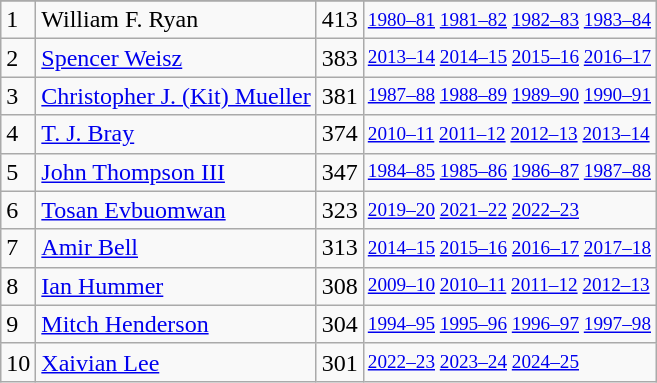<table class="wikitable">
<tr>
</tr>
<tr>
<td>1</td>
<td>William F. Ryan</td>
<td>413</td>
<td style="font-size:80%;"><a href='#'>1980–81</a> <a href='#'>1981–82</a> <a href='#'>1982–83</a> <a href='#'>1983–84</a></td>
</tr>
<tr>
<td>2</td>
<td><a href='#'>Spencer Weisz</a></td>
<td>383</td>
<td style="font-size:80%;"><a href='#'>2013–14</a> <a href='#'>2014–15</a> <a href='#'>2015–16</a> <a href='#'>2016–17</a></td>
</tr>
<tr>
<td>3</td>
<td><a href='#'>Christopher J. (Kit) Mueller</a></td>
<td>381</td>
<td style="font-size:80%;"><a href='#'>1987–88</a> <a href='#'>1988–89</a> <a href='#'>1989–90</a> <a href='#'>1990–91</a></td>
</tr>
<tr>
<td>4</td>
<td><a href='#'>T. J. Bray</a></td>
<td>374</td>
<td style="font-size:80%;"><a href='#'>2010–11</a> <a href='#'>2011–12</a> <a href='#'>2012–13</a> <a href='#'>2013–14</a></td>
</tr>
<tr>
<td>5</td>
<td><a href='#'>John Thompson III</a></td>
<td>347</td>
<td style="font-size:80%;"><a href='#'>1984–85</a> <a href='#'>1985–86</a> <a href='#'>1986–87</a> <a href='#'>1987–88</a></td>
</tr>
<tr>
<td>6</td>
<td><a href='#'>Tosan Evbuomwan</a></td>
<td>323</td>
<td style="font-size:80%;"><a href='#'>2019–20</a> <a href='#'>2021–22</a> <a href='#'>2022–23</a></td>
</tr>
<tr>
<td>7</td>
<td><a href='#'>Amir Bell</a></td>
<td>313</td>
<td style="font-size:80%;"><a href='#'>2014–15</a> <a href='#'>2015–16</a> <a href='#'>2016–17</a> <a href='#'>2017–18</a></td>
</tr>
<tr>
<td>8</td>
<td><a href='#'>Ian Hummer</a></td>
<td>308</td>
<td style="font-size:80%;"><a href='#'>2009–10</a> <a href='#'>2010–11</a> <a href='#'>2011–12</a> <a href='#'>2012–13</a></td>
</tr>
<tr>
<td>9</td>
<td><a href='#'>Mitch Henderson</a></td>
<td>304</td>
<td style="font-size:80%;"><a href='#'>1994–95</a> <a href='#'>1995–96</a> <a href='#'>1996–97</a> <a href='#'>1997–98</a></td>
</tr>
<tr>
<td>10</td>
<td><a href='#'>Xaivian Lee</a></td>
<td>301</td>
<td style="font-size:80%;"><a href='#'>2022–23</a> <a href='#'>2023–24</a> <a href='#'>2024–25</a></td>
</tr>
</table>
